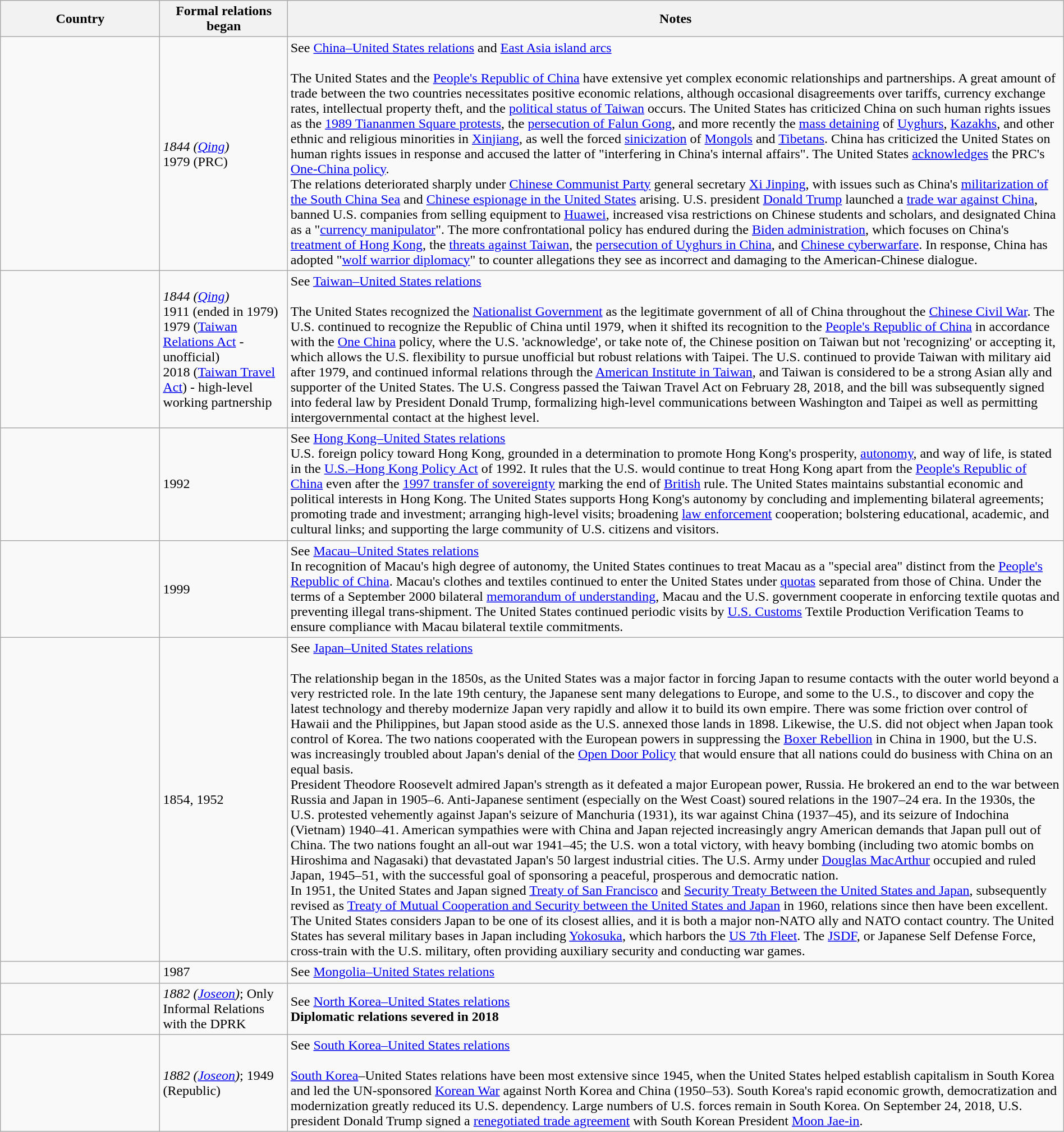<table class="wikitable sortable" border="1" style="width:100%; margin:auto;">
<tr>
<th width="15%">Country</th>
<th width="12%">Formal relations began</th>
<th>Notes</th>
</tr>
<tr -valign="top">
<td></td>
<td><em>1844 (<a href='#'>Qing</a>)</em><br>1979 (PRC)</td>
<td>See <a href='#'>China–United States relations</a> and <a href='#'>East Asia island arcs</a><br><br>
The United States and the <a href='#'>People's Republic of China</a> have extensive yet complex economic relationships and partnerships. A great amount of trade between the two countries necessitates positive economic relations, although occasional disagreements over tariffs, currency exchange rates, intellectual property theft, and the <a href='#'>political status of Taiwan</a> occurs. The United States has criticized China on such human rights issues as the <a href='#'>1989 Tiananmen Square protests</a>, the <a href='#'>persecution of Falun Gong</a>, and more recently the <a href='#'>mass detaining</a> of <a href='#'>Uyghurs</a>, <a href='#'>Kazakhs</a>, and other ethnic and religious minorities in <a href='#'>Xinjiang</a>, as well the forced <a href='#'>sinicization</a> of <a href='#'>Mongols</a> and <a href='#'>Tibetans</a>. China has criticized the United States on human rights issues in response and accused the latter of "interfering in China's internal affairs". The United States <a href='#'>acknowledges</a> the PRC's <a href='#'>One-China policy</a>.<br>The relations deteriorated sharply under <a href='#'>Chinese Communist Party</a> general secretary <a href='#'>Xi Jinping</a>, with issues such as China's <a href='#'>militarization of the South China Sea</a> and <a href='#'>Chinese espionage in the United States</a> arising. U.S. president <a href='#'>Donald Trump</a> launched a <a href='#'>trade war against China</a>, banned U.S. companies from selling equipment to <a href='#'>Huawei</a>, increased visa restrictions on Chinese students and scholars, and designated China as a "<a href='#'>currency manipulator</a>". The more confrontational policy has endured during the <a href='#'>Biden administration</a>, which focuses on China's <a href='#'>treatment of Hong Kong</a>, the <a href='#'>threats against Taiwan</a>, the <a href='#'>persecution of Uyghurs in China</a>, and <a href='#'>Chinese cyberwarfare</a>. In response, China has adopted "<a href='#'>wolf warrior diplomacy</a>" to counter allegations they see as incorrect and damaging to the American-Chinese dialogue.</td>
</tr>
<tr -valign="top">
<td></td>
<td><em>1844 (<a href='#'>Qing</a>)</em><br>1911 (ended in 1979)<br>1979 (<a href='#'>Taiwan Relations Act</a> - unofficial)<br>2018 (<a href='#'>Taiwan Travel Act</a>) - high-level working partnership</td>
<td>See <a href='#'>Taiwan–United States relations</a><br><br>The United States recognized the <a href='#'>Nationalist Government</a> as the legitimate government of all of China throughout the <a href='#'>Chinese Civil War</a>. The U.S. continued to recognize the Republic of China until 1979, when it shifted its recognition to the <a href='#'>People's Republic of China</a> in accordance with the <a href='#'>One China</a> policy, where the U.S. 'acknowledge', or take note of, the Chinese position on Taiwan but not 'recognizing' or accepting it, which allows the U.S. flexibility to pursue unofficial but robust relations with Taipei. The U.S. continued to provide Taiwan with military aid after 1979, and continued informal relations through the <a href='#'>American Institute in Taiwan</a>, and Taiwan is considered to be a strong Asian ally and supporter of the United States. The U.S. Congress passed the Taiwan Travel Act on February 28, 2018, and the bill was subsequently signed into federal law by President Donald Trump, formalizing high-level communications between Washington and Taipei as well as permitting intergovernmental contact at the highest level.</td>
</tr>
<tr -valign="top">
<td></td>
<td>1992<br></td>
<td>See <a href='#'>Hong Kong–United States relations</a><br>U.S. foreign policy toward Hong Kong, grounded in a determination to promote Hong Kong's prosperity, <a href='#'>autonomy</a>, and way of life, is stated in the <a href='#'>U.S.–Hong Kong Policy Act</a> of 1992. It rules that the U.S. would continue to treat Hong Kong apart from the <a href='#'>People's Republic of China</a> even after the <a href='#'>1997 transfer of sovereignty</a> marking the end of <a href='#'>British</a> rule. The United States maintains substantial economic and political interests in Hong Kong. The United States supports Hong Kong's autonomy by concluding and implementing bilateral agreements; promoting trade and investment; arranging high-level visits; broadening <a href='#'>law enforcement</a> cooperation; bolstering educational, academic, and cultural links; and supporting the large community of U.S. citizens and visitors.</td>
</tr>
<tr -valign="top">
<td></td>
<td>1999<br></td>
<td>See <a href='#'>Macau–United States relations</a><br>In recognition of Macau's high degree of autonomy, the United States continues to treat Macau as a "special area" distinct from the <a href='#'>People's Republic of China</a>. Macau's clothes and textiles continued to enter the United States under <a href='#'>quotas</a> separated from those of China. Under the terms of a September 2000 bilateral <a href='#'>memorandum of understanding</a>, Macau and the U.S. government cooperate in enforcing textile quotas and preventing illegal trans-shipment. The United States continued periodic visits by <a href='#'>U.S. Customs</a> Textile Production Verification Teams to ensure compliance with Macau bilateral textile commitments.</td>
</tr>
<tr -valign="top">
<td></td>
<td>1854, 1952<br></td>
<td>See <a href='#'>Japan–United States relations</a><br><br>The relationship began in the 1850s, as the United States was a major factor in forcing Japan to resume contacts with the outer world beyond a very restricted role. In the late 19th century, the Japanese sent many delegations to Europe, and some to the U.S., to discover and copy the latest technology and thereby modernize Japan very rapidly and allow it to build its own empire. There was some friction over control of Hawaii and the Philippines, but Japan stood aside as the U.S. annexed those lands in 1898. Likewise, the U.S. did not object when Japan took control of Korea. The two nations cooperated with the European powers in suppressing the <a href='#'>Boxer Rebellion</a> in China in 1900, but the U.S. was increasingly troubled about Japan's denial of the <a href='#'>Open Door Policy</a> that would ensure that all nations could do business with China on an equal basis.<br>President Theodore Roosevelt admired Japan's strength as it defeated a major European power, Russia. He brokered an end to the war between Russia and Japan in 1905–6. Anti-Japanese sentiment (especially on the West Coast) soured relations in the 1907–24 era. In the 1930s, the U.S. protested vehemently against Japan's seizure of Manchuria (1931), its war against China (1937–45), and its seizure of Indochina (Vietnam) 1940–41. American sympathies were with China and Japan rejected increasingly angry American demands that Japan pull out of China. The two nations fought an all-out war 1941–45; the U.S. won a total victory, with heavy bombing (including two atomic bombs on Hiroshima and Nagasaki) that devastated Japan's 50 largest industrial cities. The U.S. Army under <a href='#'>Douglas MacArthur</a> occupied and ruled Japan, 1945–51, with the successful goal of sponsoring a peaceful, prosperous and democratic nation.<br>In 1951, the United States and Japan signed <a href='#'>Treaty of San Francisco</a> and <a href='#'>Security Treaty Between the United States and Japan</a>, subsequently revised as <a href='#'>Treaty of Mutual Cooperation and Security between the United States and Japan</a> in 1960, relations since then have been excellent. The United States considers Japan to be one of its closest allies, and it is both a major non-NATO ally and NATO contact country. The United States has several military bases in Japan including <a href='#'>Yokosuka</a>, which harbors the <a href='#'>US 7th Fleet</a>. The <a href='#'>JSDF</a>, or Japanese Self Defense Force, cross-train with the U.S. military, often providing auxiliary security and conducting war games.</td>
</tr>
<tr -valign="top">
<td></td>
<td>1987</td>
<td>See <a href='#'>Mongolia–United States relations</a><br></td>
</tr>
<tr -valign="top">
<td></td>
<td><em>1882 (<a href='#'>Joseon</a>)</em>; Only Informal Relations with the DPRK</td>
<td>See <a href='#'>North Korea–United States relations</a><br><strong>Diplomatic relations severed in 2018</strong><br></td>
</tr>
<tr -valign="top">
<td></td>
<td><em>1882 (<a href='#'>Joseon</a>)</em>; 1949 (Republic)</td>
<td>See <a href='#'>South Korea–United States relations</a><br><br><a href='#'>South Korea</a>–United States relations have been most extensive since 1945, when the United States helped establish capitalism in South Korea and led the UN-sponsored <a href='#'>Korean War</a> against North Korea and China (1950–53). South Korea's rapid economic growth, democratization and modernization greatly reduced its U.S. dependency. Large numbers of U.S. forces remain in South Korea. On September 24, 2018, U.S. president Donald Trump signed a <a href='#'>renegotiated trade agreement</a> with South Korean President <a href='#'>Moon Jae-in</a>.</td>
</tr>
</table>
